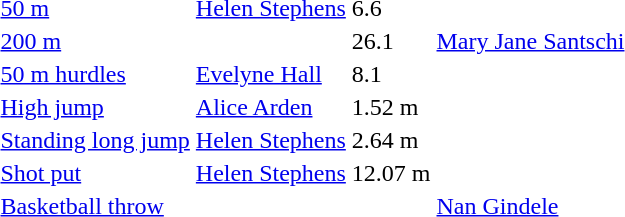<table>
<tr>
<td><a href='#'>50 m</a></td>
<td><a href='#'>Helen Stephens</a></td>
<td>6.6</td>
<td></td>
<td></td>
<td></td>
<td></td>
</tr>
<tr>
<td><a href='#'>200 m</a></td>
<td></td>
<td>26.1</td>
<td><a href='#'>Mary Jane Santschi</a></td>
<td></td>
<td></td>
<td></td>
</tr>
<tr>
<td><a href='#'>50 m hurdles</a></td>
<td><a href='#'>Evelyne Hall</a></td>
<td>8.1</td>
<td></td>
<td></td>
<td></td>
<td></td>
</tr>
<tr>
<td><a href='#'>High jump</a></td>
<td><a href='#'>Alice Arden</a></td>
<td>1.52 m</td>
<td></td>
<td></td>
<td></td>
<td></td>
</tr>
<tr>
<td><a href='#'>Standing long jump</a></td>
<td><a href='#'>Helen Stephens</a></td>
<td>2.64 m</td>
<td></td>
<td></td>
<td></td>
<td></td>
</tr>
<tr>
<td><a href='#'>Shot put</a></td>
<td><a href='#'>Helen Stephens</a></td>
<td>12.07 m</td>
<td></td>
<td></td>
<td></td>
<td></td>
</tr>
<tr>
<td><a href='#'>Basketball throw</a></td>
<td></td>
<td></td>
<td><a href='#'>Nan Gindele</a></td>
<td></td>
<td></td>
<td></td>
</tr>
</table>
